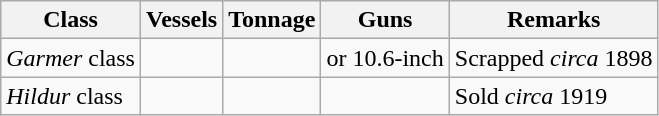<table class="wikitable" style="text-align:left">
<tr>
<th>Class</th>
<th>Vessels</th>
<th>Tonnage</th>
<th>Guns</th>
<th>Remarks</th>
</tr>
<tr>
<td><em>Garmer</em> class</td>
<td></td>
<td></td>
<td> or 10.6-inch</td>
<td>Scrapped <em>circa</em> 1898</td>
</tr>
<tr>
<td><em>Hildur</em> class</td>
<td></td>
<td></td>
<td></td>
<td>Sold <em>circa</em> 1919</td>
</tr>
</table>
